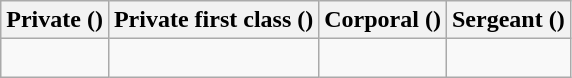<table class="wikitable">
<tr>
<th>Private ()</th>
<th>Private first class ()</th>
<th>Corporal ()</th>
<th>Sergeant ()</th>
</tr>
<tr>
<td> <br></td>
<td><br></td>
<td><br></td>
<td><br></td>
</tr>
</table>
